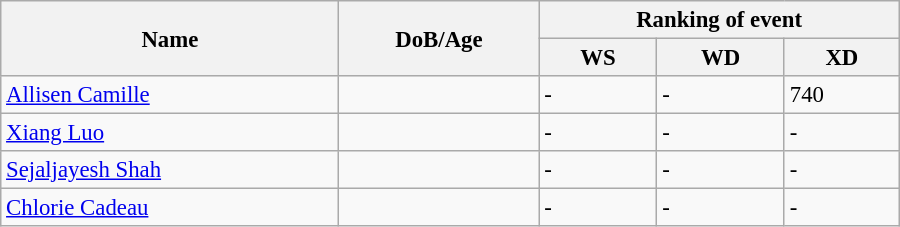<table class="wikitable" style="width:600px; font-size:95%;">
<tr>
<th rowspan="2" align="left">Name</th>
<th rowspan="2" align="left">DoB/Age</th>
<th colspan="3" align="center">Ranking of event</th>
</tr>
<tr>
<th align="center">WS</th>
<th>WD</th>
<th align="center">XD</th>
</tr>
<tr>
<td><a href='#'>Allisen Camille</a></td>
<td></td>
<td>-</td>
<td>-</td>
<td>740</td>
</tr>
<tr>
<td><a href='#'>Xiang Luo</a></td>
<td></td>
<td>-</td>
<td>-</td>
<td>-</td>
</tr>
<tr>
<td><a href='#'>Sejaljayesh Shah</a></td>
<td></td>
<td>-</td>
<td>-</td>
<td>-</td>
</tr>
<tr>
<td><a href='#'>Chlorie Cadeau</a></td>
<td></td>
<td>-</td>
<td>-</td>
<td>-</td>
</tr>
</table>
